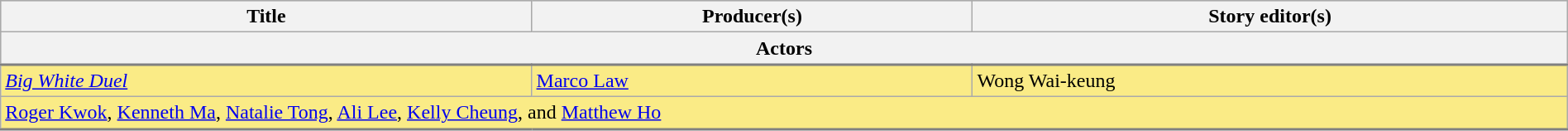<table class="wikitable" border="1" width="100%">
<tr style="background:#bebebe">
<th>Title</th>
<th>Producer(s)</th>
<th>Story editor(s)</th>
</tr>
<tr style="background:#bebebe">
<th colspan="3" style="border-bottom:2px solid grey">Actors</th>
</tr>
<tr style="background:#FAEB86">
<td><em><a href='#'>Big White Duel</a></em></td>
<td><a href='#'>Marco Law</a></td>
<td>Wong Wai-keung</td>
</tr>
<tr style="background:#FAEB86">
<td colspan="3" style="border-bottom:2px solid grey"><a href='#'>Roger Kwok</a>, <a href='#'>Kenneth Ma</a>, <a href='#'>Natalie Tong</a>, <a href='#'>Ali Lee</a>, <a href='#'>Kelly Cheung</a>, and <a href='#'>Matthew Ho</a></td>
</tr>
</table>
